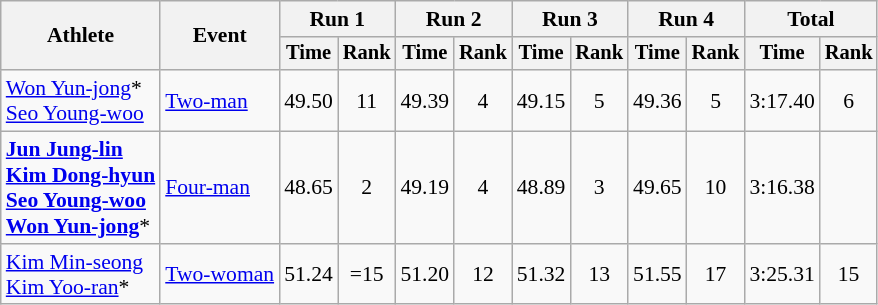<table class="wikitable" style="font-size:90%">
<tr>
<th rowspan="2">Athlete</th>
<th rowspan="2">Event</th>
<th colspan="2">Run 1</th>
<th colspan="2">Run 2</th>
<th colspan="2">Run 3</th>
<th colspan="2">Run 4</th>
<th colspan="2">Total</th>
</tr>
<tr style="font-size:95%">
<th>Time</th>
<th>Rank</th>
<th>Time</th>
<th>Rank</th>
<th>Time</th>
<th>Rank</th>
<th>Time</th>
<th>Rank</th>
<th>Time</th>
<th>Rank</th>
</tr>
<tr align=center>
<td align=left><a href='#'>Won Yun-jong</a>*<br><a href='#'>Seo Young-woo</a></td>
<td align=left><a href='#'>Two-man</a></td>
<td>49.50</td>
<td>11</td>
<td>49.39</td>
<td>4</td>
<td>49.15</td>
<td>5</td>
<td>49.36</td>
<td>5</td>
<td>3:17.40</td>
<td>6</td>
</tr>
<tr align=center>
<td align=left><strong><a href='#'>Jun Jung-lin</a><br><a href='#'>Kim Dong-hyun</a><br><a href='#'>Seo Young-woo</a><br><a href='#'>Won Yun-jong</a></strong>*</td>
<td align=left><a href='#'>Four-man</a></td>
<td>48.65</td>
<td>2</td>
<td>49.19</td>
<td>4</td>
<td>48.89</td>
<td>3</td>
<td>49.65</td>
<td>10</td>
<td>3:16.38</td>
<td></td>
</tr>
<tr align=center>
<td align=left><a href='#'>Kim Min-seong</a><br><a href='#'>Kim Yoo-ran</a>*</td>
<td align=left><a href='#'>Two-woman</a></td>
<td>51.24</td>
<td>=15</td>
<td>51.20</td>
<td>12</td>
<td>51.32</td>
<td>13</td>
<td>51.55</td>
<td>17</td>
<td>3:25.31</td>
<td>15</td>
</tr>
</table>
